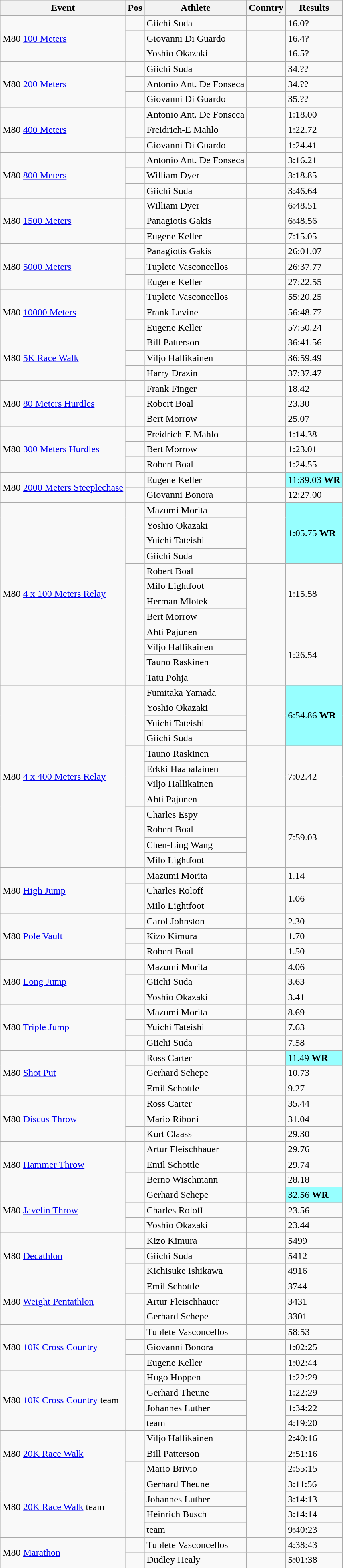<table class="wikitable">
<tr>
<th>Event</th>
<th>Pos</th>
<th>Athlete</th>
<th>Country</th>
<th>Results</th>
</tr>
<tr>
<td rowspan="3">M80 <a href='#'>100 Meters</a></td>
<td align="center"></td>
<td>Giichi Suda</td>
<td></td>
<td>16.0?</td>
</tr>
<tr>
<td align="center"></td>
<td>Giovanni Di Guardo</td>
<td></td>
<td>16.4?</td>
</tr>
<tr>
<td align="center"></td>
<td>Yoshio Okazaki</td>
<td></td>
<td>16.5?</td>
</tr>
<tr>
<td rowspan="3">M80 <a href='#'>200 Meters</a></td>
<td align="center"></td>
<td>Giichi Suda</td>
<td></td>
<td>34.??</td>
</tr>
<tr>
<td align="center"></td>
<td>Antonio Ant. De Fonseca</td>
<td></td>
<td>34.??</td>
</tr>
<tr>
<td align="center"></td>
<td>Giovanni Di Guardo</td>
<td></td>
<td>35.??</td>
</tr>
<tr>
<td rowspan="3">M80 <a href='#'>400 Meters</a></td>
<td align="center"></td>
<td>Antonio Ant. De Fonseca</td>
<td></td>
<td>1:18.00</td>
</tr>
<tr>
<td align="center"></td>
<td>Freidrich-E Mahlo</td>
<td></td>
<td>1:22.72</td>
</tr>
<tr>
<td align="center"></td>
<td>Giovanni Di Guardo</td>
<td></td>
<td>1:24.41</td>
</tr>
<tr>
<td rowspan="3">M80 <a href='#'>800 Meters</a></td>
<td align="center"></td>
<td>Antonio Ant. De Fonseca</td>
<td></td>
<td>3:16.21</td>
</tr>
<tr>
<td align="center"></td>
<td>William Dyer</td>
<td></td>
<td>3:18.85</td>
</tr>
<tr>
<td align="center"></td>
<td>Giichi Suda</td>
<td></td>
<td>3:46.64</td>
</tr>
<tr>
<td rowspan="3">M80 <a href='#'>1500 Meters</a></td>
<td align="center"></td>
<td>William Dyer</td>
<td></td>
<td>6:48.51</td>
</tr>
<tr>
<td align="center"></td>
<td>Panagiotis Gakis</td>
<td></td>
<td>6:48.56</td>
</tr>
<tr>
<td align="center"></td>
<td>Eugene Keller</td>
<td></td>
<td>7:15.05</td>
</tr>
<tr>
<td rowspan="3">M80 <a href='#'>5000 Meters</a></td>
<td align="center"></td>
<td>Panagiotis Gakis</td>
<td></td>
<td>26:01.07</td>
</tr>
<tr>
<td align="center"></td>
<td>Tuplete Vasconcellos</td>
<td></td>
<td>26:37.77</td>
</tr>
<tr>
<td align="center"></td>
<td>Eugene Keller</td>
<td></td>
<td>27:22.55</td>
</tr>
<tr>
<td rowspan="3">M80 <a href='#'>10000 Meters</a></td>
<td align="center"></td>
<td>Tuplete Vasconcellos</td>
<td></td>
<td>55:20.25</td>
</tr>
<tr>
<td align="center"></td>
<td>Frank Levine</td>
<td></td>
<td>56:48.77</td>
</tr>
<tr>
<td align="center"></td>
<td>Eugene Keller</td>
<td></td>
<td>57:50.24</td>
</tr>
<tr>
<td rowspan="3">M80 <a href='#'>5K Race Walk</a></td>
<td align="center"></td>
<td>Bill Patterson</td>
<td></td>
<td>36:41.56</td>
</tr>
<tr>
<td align="center"></td>
<td>Viljo Hallikainen</td>
<td></td>
<td>36:59.49</td>
</tr>
<tr>
<td align="center"></td>
<td>Harry Drazin</td>
<td></td>
<td>37:37.47</td>
</tr>
<tr>
<td rowspan="3">M80 <a href='#'>80 Meters Hurdles</a></td>
<td align="center"></td>
<td>Frank Finger</td>
<td></td>
<td>18.42</td>
</tr>
<tr>
<td align="center"></td>
<td>Robert Boal</td>
<td></td>
<td>23.30</td>
</tr>
<tr>
<td align="center"></td>
<td>Bert Morrow</td>
<td></td>
<td>25.07</td>
</tr>
<tr>
<td rowspan="3">M80 <a href='#'>300 Meters Hurdles</a></td>
<td align="center"></td>
<td>Freidrich-E Mahlo</td>
<td></td>
<td>1:14.38</td>
</tr>
<tr>
<td align="center"></td>
<td>Bert Morrow</td>
<td></td>
<td>1:23.01</td>
</tr>
<tr>
<td align="center"></td>
<td>Robert Boal</td>
<td></td>
<td>1:24.55</td>
</tr>
<tr>
<td rowspan="2">M80 <a href='#'>2000 Meters Steeplechase</a></td>
<td align="center"></td>
<td>Eugene Keller</td>
<td></td>
<td bgcolor=#97ffff>11:39.03 <strong>WR</strong></td>
</tr>
<tr>
<td align="center"></td>
<td>Giovanni Bonora</td>
<td></td>
<td>12:27.00</td>
</tr>
<tr>
<td rowspan="12">M80 <a href='#'>4 x 100 Meters Relay</a></td>
<td rowspan="4" align="center"></td>
<td>Mazumi Morita</td>
<td rowspan="4"></td>
<td rowspan="4" bgcolor=#97ffff>1:05.75 <strong>WR</strong></td>
</tr>
<tr>
<td>Yoshio Okazaki</td>
</tr>
<tr>
<td>Yuichi Tateishi</td>
</tr>
<tr>
<td>Giichi Suda</td>
</tr>
<tr>
<td rowspan="4" align="center"></td>
<td>Robert Boal</td>
<td rowspan="4"></td>
<td rowspan="4">1:15.58</td>
</tr>
<tr>
<td>Milo Lightfoot</td>
</tr>
<tr>
<td>Herman Mlotek</td>
</tr>
<tr>
<td>Bert Morrow</td>
</tr>
<tr>
<td rowspan="4" align="center"></td>
<td>Ahti Pajunen</td>
<td rowspan="4"></td>
<td rowspan="4">1:26.54</td>
</tr>
<tr>
<td>Viljo Hallikainen</td>
</tr>
<tr>
<td>Tauno Raskinen</td>
</tr>
<tr>
<td>Tatu Pohja</td>
</tr>
<tr>
<td rowspan="12">M80 <a href='#'>4 x 400 Meters Relay</a></td>
<td rowspan="4" align="center"></td>
<td>Fumitaka Yamada</td>
<td rowspan="4"></td>
<td rowspan="4" bgcolor=#97ffff>6:54.86 <strong>WR</strong></td>
</tr>
<tr>
<td>Yoshio Okazaki</td>
</tr>
<tr>
<td>Yuichi Tateishi</td>
</tr>
<tr>
<td>Giichi Suda</td>
</tr>
<tr>
<td rowspan="4" align="center"></td>
<td>Tauno Raskinen</td>
<td rowspan="4"></td>
<td rowspan="4">7:02.42</td>
</tr>
<tr>
<td>Erkki Haapalainen</td>
</tr>
<tr>
<td>Viljo Hallikainen</td>
</tr>
<tr>
<td>Ahti Pajunen</td>
</tr>
<tr>
<td rowspan="4" align="center"></td>
<td>Charles Espy</td>
<td rowspan="4"></td>
<td rowspan="4">7:59.03</td>
</tr>
<tr>
<td>Robert Boal</td>
</tr>
<tr>
<td>Chen-Ling Wang</td>
</tr>
<tr>
<td>Milo Lightfoot</td>
</tr>
<tr>
<td rowspan="3">M80 <a href='#'>High Jump</a></td>
<td align="center"></td>
<td>Mazumi Morita</td>
<td></td>
<td>1.14</td>
</tr>
<tr>
<td rowspan="2" align="center"></td>
<td>Charles Roloff</td>
<td></td>
<td rowspan="2">1.06</td>
</tr>
<tr>
<td>Milo Lightfoot</td>
<td></td>
</tr>
<tr>
<td rowspan="3">M80 <a href='#'>Pole Vault</a></td>
<td align="center"></td>
<td>Carol Johnston</td>
<td></td>
<td>2.30</td>
</tr>
<tr>
<td align="center"></td>
<td>Kizo Kimura</td>
<td></td>
<td>1.70</td>
</tr>
<tr>
<td align="center"></td>
<td>Robert Boal</td>
<td></td>
<td>1.50</td>
</tr>
<tr>
<td rowspan="3">M80 <a href='#'>Long Jump</a></td>
<td align="center"></td>
<td>Mazumi Morita</td>
<td></td>
<td>4.06</td>
</tr>
<tr>
<td align="center"></td>
<td>Giichi Suda</td>
<td></td>
<td>3.63</td>
</tr>
<tr>
<td align="center"></td>
<td>Yoshio Okazaki</td>
<td></td>
<td>3.41</td>
</tr>
<tr>
<td rowspan="3">M80 <a href='#'>Triple Jump</a></td>
<td align="center"></td>
<td>Mazumi Morita</td>
<td></td>
<td>8.69</td>
</tr>
<tr>
<td align="center"></td>
<td>Yuichi Tateishi</td>
<td></td>
<td>7.63</td>
</tr>
<tr>
<td align="center"></td>
<td>Giichi Suda</td>
<td></td>
<td>7.58</td>
</tr>
<tr>
<td rowspan="3">M80 <a href='#'>Shot Put</a></td>
<td align="center"></td>
<td>Ross Carter</td>
<td></td>
<td bgcolor=#97ffff>11.49 <strong>WR</strong></td>
</tr>
<tr>
<td align="center"></td>
<td>Gerhard Schepe</td>
<td></td>
<td>10.73</td>
</tr>
<tr>
<td align="center"></td>
<td>Emil Schottle</td>
<td></td>
<td>9.27</td>
</tr>
<tr>
<td rowspan="3">M80 <a href='#'>Discus Throw</a></td>
<td align="center"></td>
<td>Ross Carter</td>
<td></td>
<td>35.44</td>
</tr>
<tr>
<td align="center"></td>
<td>Mario Riboni</td>
<td></td>
<td>31.04</td>
</tr>
<tr>
<td align="center"></td>
<td>Kurt Claass</td>
<td></td>
<td>29.30</td>
</tr>
<tr>
<td rowspan="3">M80 <a href='#'>Hammer Throw</a></td>
<td align="center"></td>
<td>Artur Fleischhauer</td>
<td></td>
<td>29.76</td>
</tr>
<tr>
<td align="center"></td>
<td>Emil Schottle</td>
<td></td>
<td>29.74</td>
</tr>
<tr>
<td align="center"></td>
<td>Berno Wischmann</td>
<td></td>
<td>28.18</td>
</tr>
<tr>
<td rowspan="3">M80 <a href='#'>Javelin Throw</a></td>
<td align="center"></td>
<td>Gerhard Schepe</td>
<td></td>
<td bgcolor=#97ffff>32.56 <strong>WR</strong></td>
</tr>
<tr>
<td align="center"></td>
<td>Charles Roloff</td>
<td></td>
<td>23.56</td>
</tr>
<tr>
<td align="center"></td>
<td>Yoshio Okazaki</td>
<td></td>
<td>23.44</td>
</tr>
<tr>
<td rowspan="3">M80 <a href='#'>Decathlon</a></td>
<td align="center"></td>
<td>Kizo Kimura</td>
<td></td>
<td>5499</td>
</tr>
<tr>
<td align="center"></td>
<td>Giichi Suda</td>
<td></td>
<td>5412</td>
</tr>
<tr>
<td align="center"></td>
<td>Kichisuke Ishikawa</td>
<td></td>
<td>4916</td>
</tr>
<tr>
<td rowspan="3">M80 <a href='#'>Weight Pentathlon</a></td>
<td align="center"></td>
<td>Emil Schottle</td>
<td></td>
<td>3744</td>
</tr>
<tr>
<td align="center"></td>
<td>Artur Fleischhauer</td>
<td></td>
<td>3431</td>
</tr>
<tr>
<td align="center"></td>
<td>Gerhard Schepe</td>
<td></td>
<td>3301</td>
</tr>
<tr>
<td rowspan="3">M80 <a href='#'>10K Cross Country</a></td>
<td align="center"></td>
<td>Tuplete Vasconcellos</td>
<td></td>
<td>58:53</td>
</tr>
<tr>
<td align="center"></td>
<td>Giovanni Bonora</td>
<td></td>
<td>1:02:25</td>
</tr>
<tr>
<td align="center"></td>
<td>Eugene Keller</td>
<td></td>
<td>1:02:44</td>
</tr>
<tr>
<td rowspan="4">M80 <a href='#'>10K Cross Country</a> team</td>
<td rowspan="4" align="center"></td>
<td>Hugo Hoppen</td>
<td rowspan="4"></td>
<td>1:22:29</td>
</tr>
<tr>
<td>Gerhard Theune</td>
<td>1:22:29</td>
</tr>
<tr>
<td>Johannes Luther</td>
<td>1:34:22</td>
</tr>
<tr>
<td>team</td>
<td>4:19:20</td>
</tr>
<tr>
<td rowspan="3">M80 <a href='#'>20K Race Walk</a></td>
<td align="center"></td>
<td>Viljo Hallikainen</td>
<td></td>
<td>2:40:16</td>
</tr>
<tr>
<td align="center"></td>
<td>Bill Patterson</td>
<td></td>
<td>2:51:16</td>
</tr>
<tr>
<td align="center"></td>
<td>Mario Brivio</td>
<td></td>
<td>2:55:15</td>
</tr>
<tr>
<td rowspan="4">M80 <a href='#'>20K Race Walk</a> team</td>
<td rowspan="4" align="center"></td>
<td>Gerhard Theune</td>
<td rowspan="4"></td>
<td>3:11:56</td>
</tr>
<tr>
<td>Johannes Luther</td>
<td>3:14:13</td>
</tr>
<tr>
<td>Heinrich Busch</td>
<td>3:14:14</td>
</tr>
<tr>
<td>team</td>
<td>9:40:23</td>
</tr>
<tr>
<td rowspan="2">M80 <a href='#'>Marathon</a></td>
<td align="center"></td>
<td>Tuplete Vasconcellos</td>
<td></td>
<td>4:38:43</td>
</tr>
<tr>
<td align="center"></td>
<td>Dudley Healy</td>
<td></td>
<td>5:01:38</td>
</tr>
</table>
